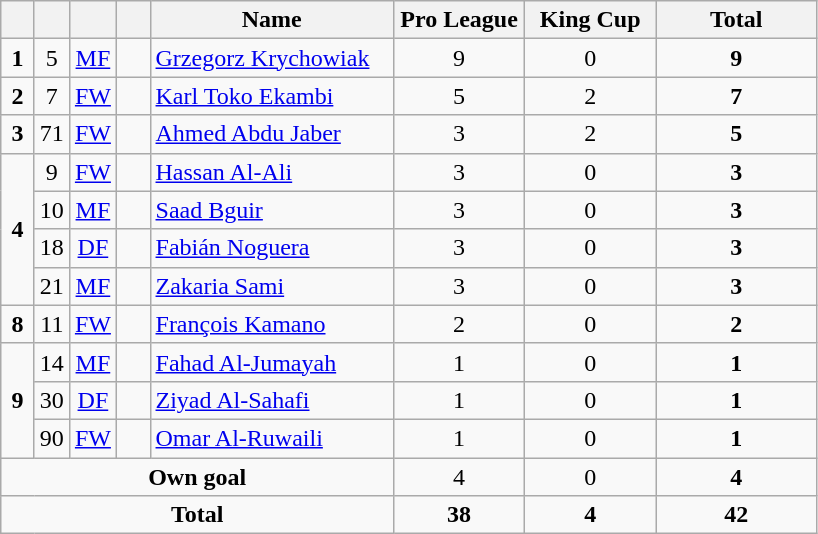<table class="wikitable" style="text-align:center">
<tr>
<th width=15></th>
<th width=15></th>
<th width=15></th>
<th width=15></th>
<th width=155>Name</th>
<th width=80>Pro League</th>
<th width=80>King Cup</th>
<th width=100>Total</th>
</tr>
<tr>
<td><strong>1</strong></td>
<td>5</td>
<td><a href='#'>MF</a></td>
<td></td>
<td align=left><a href='#'>Grzegorz Krychowiak</a></td>
<td>9</td>
<td>0</td>
<td><strong>9</strong></td>
</tr>
<tr>
<td><strong>2</strong></td>
<td>7</td>
<td><a href='#'>FW</a></td>
<td></td>
<td align=left><a href='#'>Karl Toko Ekambi</a></td>
<td>5</td>
<td>2</td>
<td><strong>7</strong></td>
</tr>
<tr>
<td><strong>3</strong></td>
<td>71</td>
<td><a href='#'>FW</a></td>
<td></td>
<td align=left><a href='#'>Ahmed Abdu Jaber</a></td>
<td>3</td>
<td>2</td>
<td><strong>5</strong></td>
</tr>
<tr>
<td rowspan=4><strong>4</strong></td>
<td>9</td>
<td><a href='#'>FW</a></td>
<td></td>
<td align=left><a href='#'>Hassan Al-Ali</a></td>
<td>3</td>
<td>0</td>
<td><strong>3</strong></td>
</tr>
<tr>
<td>10</td>
<td><a href='#'>MF</a></td>
<td></td>
<td align=left><a href='#'>Saad Bguir</a></td>
<td>3</td>
<td>0</td>
<td><strong>3</strong></td>
</tr>
<tr>
<td>18</td>
<td><a href='#'>DF</a></td>
<td></td>
<td align=left><a href='#'>Fabián Noguera</a></td>
<td>3</td>
<td>0</td>
<td><strong>3</strong></td>
</tr>
<tr>
<td>21</td>
<td><a href='#'>MF</a></td>
<td></td>
<td align=left><a href='#'>Zakaria Sami</a></td>
<td>3</td>
<td>0</td>
<td><strong>3</strong></td>
</tr>
<tr>
<td><strong>8</strong></td>
<td>11</td>
<td><a href='#'>FW</a></td>
<td></td>
<td align=left><a href='#'>François Kamano</a></td>
<td>2</td>
<td>0</td>
<td><strong>2</strong></td>
</tr>
<tr>
<td rowspan=3><strong>9</strong></td>
<td>14</td>
<td><a href='#'>MF</a></td>
<td></td>
<td align=left><a href='#'>Fahad Al-Jumayah</a></td>
<td>1</td>
<td>0</td>
<td><strong>1</strong></td>
</tr>
<tr>
<td>30</td>
<td><a href='#'>DF</a></td>
<td></td>
<td align=left><a href='#'>Ziyad Al-Sahafi</a></td>
<td>1</td>
<td>0</td>
<td><strong>1</strong></td>
</tr>
<tr>
<td>90</td>
<td><a href='#'>FW</a></td>
<td></td>
<td align=left><a href='#'>Omar Al-Ruwaili</a></td>
<td>1</td>
<td>0</td>
<td><strong>1</strong></td>
</tr>
<tr>
<td colspan=5><strong>Own goal</strong></td>
<td>4</td>
<td>0</td>
<td><strong>4</strong></td>
</tr>
<tr>
<td colspan=5><strong>Total</strong></td>
<td><strong>38</strong></td>
<td><strong>4</strong></td>
<td><strong>42</strong></td>
</tr>
</table>
